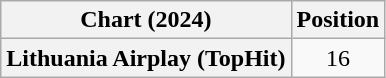<table class="wikitable plainrowheaders" style="text-align:center">
<tr>
<th scope="col">Chart (2024)</th>
<th scope="col">Position</th>
</tr>
<tr>
<th scope="row">Lithuania Airplay (TopHit)</th>
<td>16</td>
</tr>
</table>
